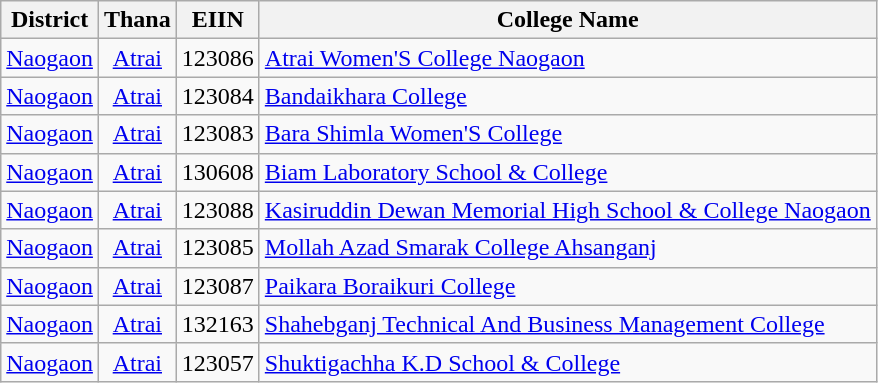<table class="wikitable">
<tr>
<th style="text-align: center;">District</th>
<th style="text-align: center;">Thana</th>
<th style="text-align: center;">EIIN</th>
<th style="text-align: center;">College Name</th>
</tr>
<tr>
<td style="text-align: center;"><a href='#'>Naogaon</a></td>
<td style="text-align: center;"><a href='#'>Atrai</a></td>
<td style="text-align: center;">123086</td>
<td><a href='#'>Atrai Women'S College Naogaon</a></td>
</tr>
<tr>
<td style="text-align: center;"><a href='#'>Naogaon</a></td>
<td style="text-align: center;"><a href='#'>Atrai</a></td>
<td style="text-align: center;">123084</td>
<td><a href='#'>Bandaikhara College</a></td>
</tr>
<tr>
<td style="text-align: center;"><a href='#'>Naogaon</a></td>
<td style="text-align: center;"><a href='#'>Atrai</a></td>
<td style="text-align: center;">123083</td>
<td><a href='#'>Bara Shimla Women'S College</a></td>
</tr>
<tr>
<td style="text-align: center;"><a href='#'>Naogaon</a></td>
<td style="text-align: center;"><a href='#'>Atrai</a></td>
<td style="text-align: center;">130608</td>
<td><a href='#'>Biam Laboratory School & College</a></td>
</tr>
<tr>
<td style="text-align: center;"><a href='#'>Naogaon</a></td>
<td style="text-align: center;"><a href='#'>Atrai</a></td>
<td style="text-align: center;">123088</td>
<td><a href='#'>Kasiruddin Dewan Memorial High School & College Naogaon</a></td>
</tr>
<tr>
<td style="text-align: center;"><a href='#'>Naogaon</a></td>
<td style="text-align: center;"><a href='#'>Atrai</a></td>
<td style="text-align: center;">123085</td>
<td><a href='#'>Mollah Azad Smarak College Ahsanganj</a></td>
</tr>
<tr>
<td style="text-align: center;"><a href='#'>Naogaon</a></td>
<td style="text-align: center;"><a href='#'>Atrai</a></td>
<td style="text-align: center;">123087</td>
<td><a href='#'>Paikara Boraikuri College</a></td>
</tr>
<tr>
<td style="text-align: center;"><a href='#'>Naogaon</a></td>
<td style="text-align: center;"><a href='#'>Atrai</a></td>
<td style="text-align: center;">132163</td>
<td><a href='#'>Shahebganj Technical And Business Management College</a></td>
</tr>
<tr>
<td style="text-align: center;"><a href='#'>Naogaon</a></td>
<td style="text-align: center;"><a href='#'>Atrai</a></td>
<td style="text-align: center;">123057</td>
<td><a href='#'>Shuktigachha K.D School & College</a></td>
</tr>
</table>
